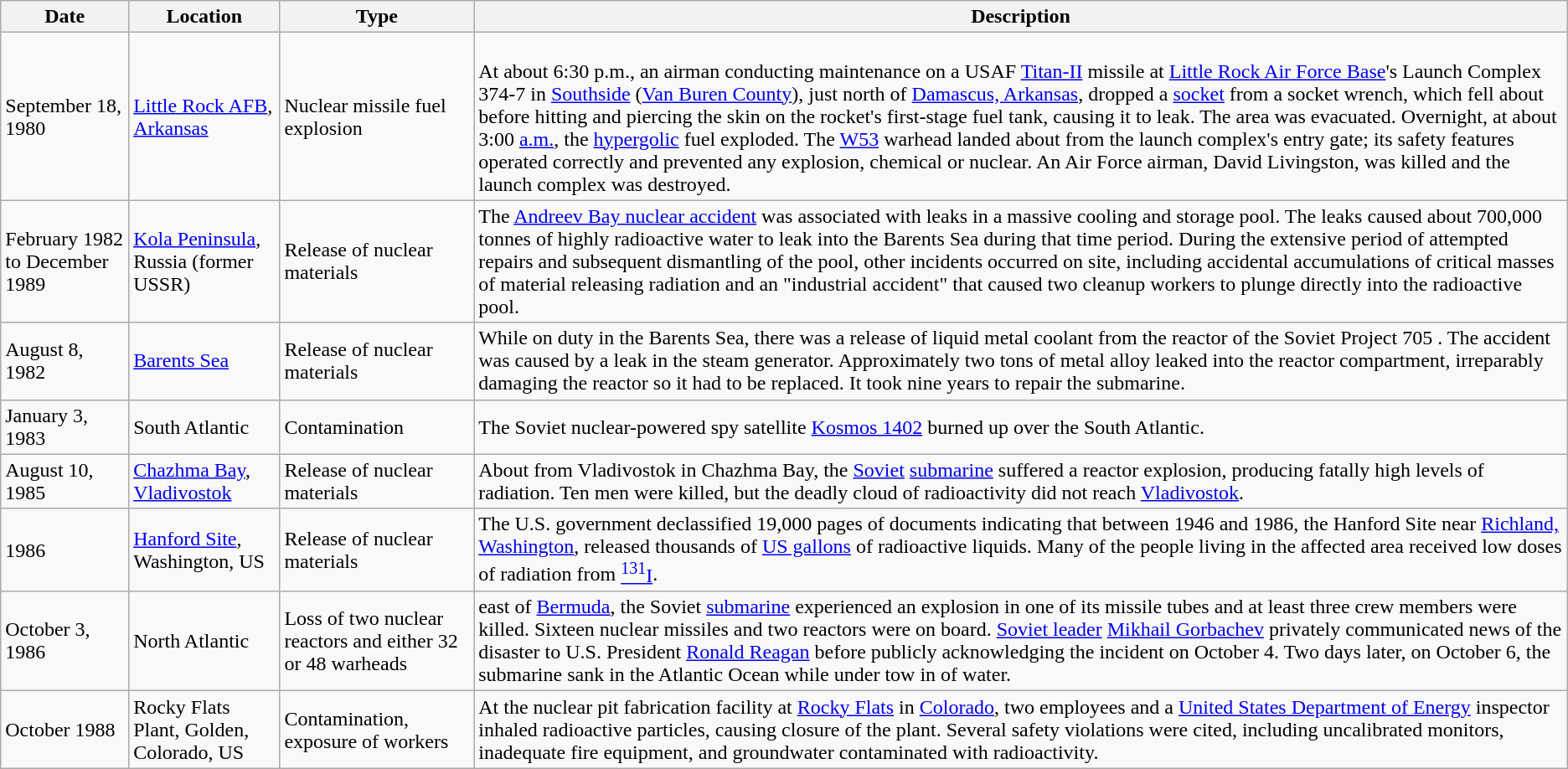<table class="wikitable toptextcells">
<tr>
<th>Date</th>
<th>Location</th>
<th>Type</th>
<th>Description</th>
</tr>
<tr>
<td>September 18, 1980</td>
<td><a href='#'>Little Rock AFB</a>, <a href='#'>Arkansas</a></td>
<td>Nuclear missile fuel explosion</td>
<td><br>At about 6:30 p.m., an airman conducting maintenance on a USAF <a href='#'>Titan-II</a> missile at <a href='#'>Little Rock Air Force Base</a>'s Launch Complex 374-7 in <a href='#'>Southside</a> (<a href='#'>Van Buren County</a>), just north of <a href='#'>Damascus, Arkansas</a>, dropped a  <a href='#'>socket</a> from a socket wrench, which fell about  before hitting and piercing the skin on the rocket's first-stage fuel tank, causing it to leak. The area was evacuated.  Overnight, at about 3:00 <a href='#'>a.m.</a>, the <a href='#'>hypergolic</a> fuel exploded. The <a href='#'>W53</a> warhead landed about  from the launch complex's entry gate; its safety features operated correctly and prevented any explosion, chemical or nuclear. An Air Force airman, David Livingston, was killed and the launch complex was destroyed.</td>
</tr>
<tr>
<td>February 1982 to December 1989</td>
<td><a href='#'>Kola Peninsula</a>, Russia (former USSR)</td>
<td>Release of nuclear materials</td>
<td>The <a href='#'>Andreev Bay nuclear accident</a> was associated with leaks in a massive cooling and storage pool.  The leaks caused about 700,000 tonnes of highly radioactive water to leak into the Barents Sea during that time period. During the extensive period of attempted repairs and subsequent dismantling of the pool, other incidents occurred on site, including accidental accumulations of critical masses of material releasing radiation and an "industrial accident" that caused two cleanup workers to plunge directly into the radioactive pool.</td>
</tr>
<tr>
<td>August 8, 1982</td>
<td><a href='#'>Barents Sea</a></td>
<td>Release of nuclear materials</td>
<td>While on duty in the Barents Sea, there was a release of liquid metal coolant from the reactor of the Soviet Project 705  . The accident was caused by a leak in the steam generator. Approximately two tons of metal alloy leaked into the reactor compartment, irreparably damaging the reactor so it had to be replaced. It took nine years to repair the submarine.</td>
</tr>
<tr>
<td>January 3, 1983</td>
<td>South Atlantic</td>
<td>Contamination</td>
<td>The Soviet nuclear-powered spy satellite <a href='#'>Kosmos 1402</a> burned up over the South Atlantic.</td>
</tr>
<tr>
<td>August 10, 1985</td>
<td><a href='#'>Chazhma Bay</a>, <a href='#'>Vladivostok</a></td>
<td>Release of nuclear materials</td>
<td>About  from Vladivostok in Chazhma Bay, the <a href='#'>Soviet</a>  <a href='#'>submarine</a>  suffered a reactor explosion, producing fatally high levels of radiation. Ten men were killed, but the deadly cloud of radioactivity did not reach <a href='#'>Vladivostok</a>.</td>
</tr>
<tr>
<td>1986</td>
<td><a href='#'>Hanford Site</a>, Washington, US</td>
<td>Release of nuclear materials</td>
<td>The U.S. government declassified 19,000 pages of documents indicating that between 1946 and 1986, the Hanford Site near <a href='#'>Richland, Washington</a>, released thousands of <a href='#'>US gallons</a> of radioactive liquids. Many of the people living in the affected area received low doses of radiation from <a href='#'><sup>131</sup>I</a>.</td>
</tr>
<tr>
<td>October 3, 1986</td>
<td>North Atlantic</td>
<td>Loss of two nuclear reactors and either 32 or 48 warheads</td>
<td> east of <a href='#'>Bermuda</a>, the Soviet  <a href='#'>submarine</a>  experienced an explosion in one of its missile tubes and at least three crew members were killed. Sixteen nuclear missiles and two reactors were on board. <a href='#'>Soviet leader</a> <a href='#'>Mikhail Gorbachev</a> privately communicated news of the disaster to U.S. President <a href='#'>Ronald Reagan</a> before publicly acknowledging the incident on October 4. Two days later, on October 6, the submarine sank in the Atlantic Ocean while under tow in  of water.</td>
</tr>
<tr>
<td>October 1988</td>
<td>Rocky Flats Plant, Golden, Colorado, US</td>
<td>Contamination, exposure of workers</td>
<td>At the nuclear pit fabrication facility at <a href='#'>Rocky Flats</a> in <a href='#'>Colorado</a>, two employees and a <a href='#'>United States Department of Energy</a> inspector inhaled radioactive particles, causing closure of the plant. Several safety violations were cited, including uncalibrated monitors, inadequate fire equipment, and groundwater contaminated with radioactivity.</td>
</tr>
</table>
